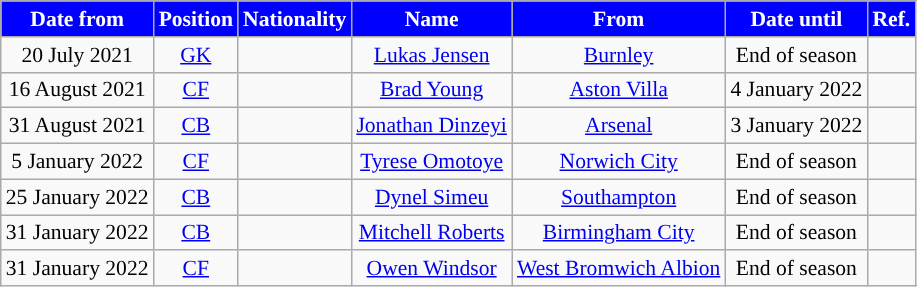<table class="wikitable"  style="text-align:center; font-size:90%; ">
<tr>
<th style="background:#0000FF;color:white;">Date from</th>
<th style="background:#0000FF;color:white;">Position</th>
<th style="background:#0000FF;color:white;">Nationality</th>
<th style="background:#0000FF;color:white;">Name</th>
<th style="background:#0000FF;color:white;">From</th>
<th style="background:#0000FF;color:white;">Date until</th>
<th style="background:#0000FF;color:white;">Ref.</th>
</tr>
<tr>
<td>20 July 2021</td>
<td><a href='#'>GK</a></td>
<td></td>
<td><a href='#'>Lukas Jensen</a></td>
<td> <a href='#'>Burnley</a></td>
<td>End of season</td>
<td></td>
</tr>
<tr>
<td>16 August 2021</td>
<td><a href='#'>CF</a></td>
<td></td>
<td><a href='#'>Brad Young</a></td>
<td> <a href='#'>Aston Villa</a></td>
<td>4 January 2022</td>
<td></td>
</tr>
<tr>
<td>31 August 2021</td>
<td><a href='#'>CB</a></td>
<td></td>
<td><a href='#'>Jonathan Dinzeyi</a></td>
<td> <a href='#'>Arsenal</a></td>
<td>3 January 2022</td>
<td></td>
</tr>
<tr>
<td>5 January 2022</td>
<td><a href='#'>CF</a></td>
<td></td>
<td><a href='#'>Tyrese Omotoye</a></td>
<td> <a href='#'>Norwich City</a></td>
<td>End of season</td>
<td></td>
</tr>
<tr>
<td>25 January 2022</td>
<td><a href='#'>CB</a></td>
<td></td>
<td><a href='#'>Dynel Simeu</a></td>
<td> <a href='#'>Southampton</a></td>
<td>End of season</td>
<td></td>
</tr>
<tr>
<td>31 January 2022</td>
<td><a href='#'>CB</a></td>
<td></td>
<td><a href='#'>Mitchell Roberts</a></td>
<td> <a href='#'>Birmingham City</a></td>
<td>End of season</td>
<td align="center"></td>
</tr>
<tr>
<td>31 January 2022</td>
<td><a href='#'>CF</a></td>
<td></td>
<td><a href='#'>Owen Windsor</a></td>
<td> <a href='#'>West Bromwich Albion</a></td>
<td>End of season</td>
<td></td>
</tr>
</table>
